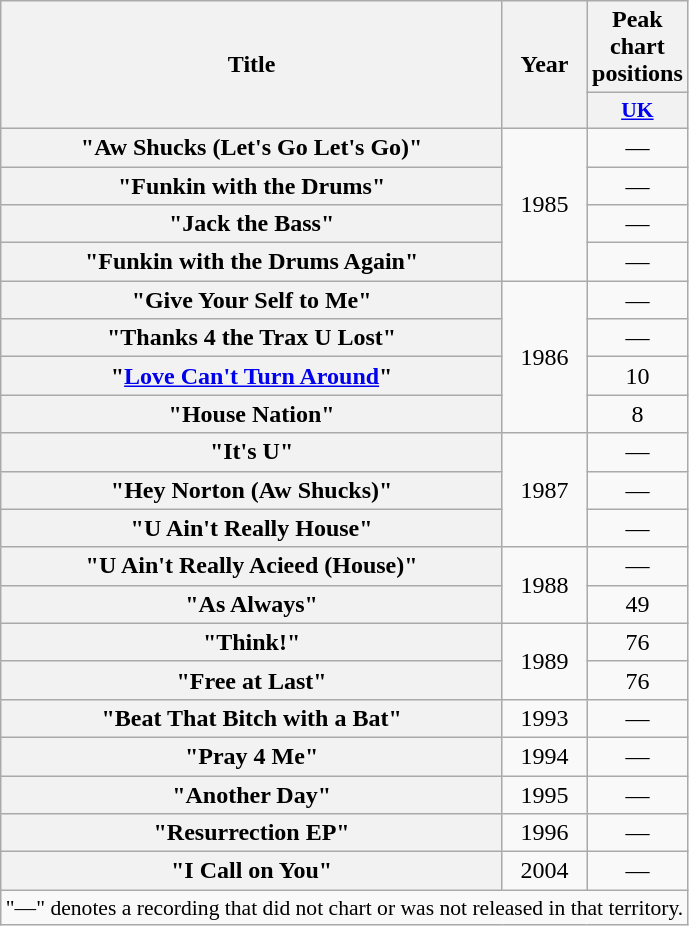<table class="wikitable plainrowheaders" style="text-align:center;">
<tr>
<th scope="col" rowspan="2">Title</th>
<th scope="col" rowspan="2">Year</th>
<th scope="col" colspan="1">Peak chart positions</th>
</tr>
<tr>
<th scope="col" style="width:2.5em;font-size:90%;"><a href='#'>UK</a><br></th>
</tr>
<tr>
<th scope="row">"Aw Shucks (Let's Go Let's Go)"</th>
<td rowspan="4">1985</td>
<td>—</td>
</tr>
<tr>
<th scope="row">"Funkin with the Drums"</th>
<td>—</td>
</tr>
<tr>
<th scope="row">"Jack the Bass"</th>
<td>—</td>
</tr>
<tr>
<th scope="row">"Funkin with the Drums Again"</th>
<td>—</td>
</tr>
<tr>
<th scope="row">"Give Your Self to Me"</th>
<td rowspan="4">1986</td>
<td>—</td>
</tr>
<tr>
<th scope="row">"Thanks 4 the Trax U Lost"<br></th>
<td>—</td>
</tr>
<tr>
<th scope="row">"<a href='#'>Love Can't Turn Around</a>"</th>
<td>10</td>
</tr>
<tr>
<th scope="row">"House Nation"<br></th>
<td>8</td>
</tr>
<tr>
<th scope="row">"It's U"<br></th>
<td rowspan="3">1987</td>
<td>—</td>
</tr>
<tr>
<th scope="row">"Hey Norton (Aw Shucks)"</th>
<td>—</td>
</tr>
<tr>
<th scope="row">"U Ain't Really House"</th>
<td>—</td>
</tr>
<tr>
<th scope="row">"U Ain't Really Acieed (House)"</th>
<td rowspan="2">1988</td>
<td>—</td>
</tr>
<tr>
<th scope="row">"As Always"<br></th>
<td>49</td>
</tr>
<tr>
<th scope="row">"Think!"<br></th>
<td rowspan="2">1989</td>
<td>76</td>
</tr>
<tr>
<th scope="row">"Free at Last"</th>
<td>76</td>
</tr>
<tr>
<th scope="row">"Beat That Bitch with a Bat"<br></th>
<td>1993</td>
<td>—</td>
</tr>
<tr>
<th scope="row">"Pray 4 Me"</th>
<td>1994</td>
<td>—</td>
</tr>
<tr>
<th scope="row">"Another Day"</th>
<td>1995</td>
<td>—</td>
</tr>
<tr>
<th scope="row">"Resurrection EP"</th>
<td>1996</td>
<td>—</td>
</tr>
<tr>
<th scope="row">"I Call on You"</th>
<td>2004</td>
<td>—</td>
</tr>
<tr>
<td colspan="3" style="font-size:90%">"—" denotes a recording that did not chart or was not released in that territory.</td>
</tr>
</table>
